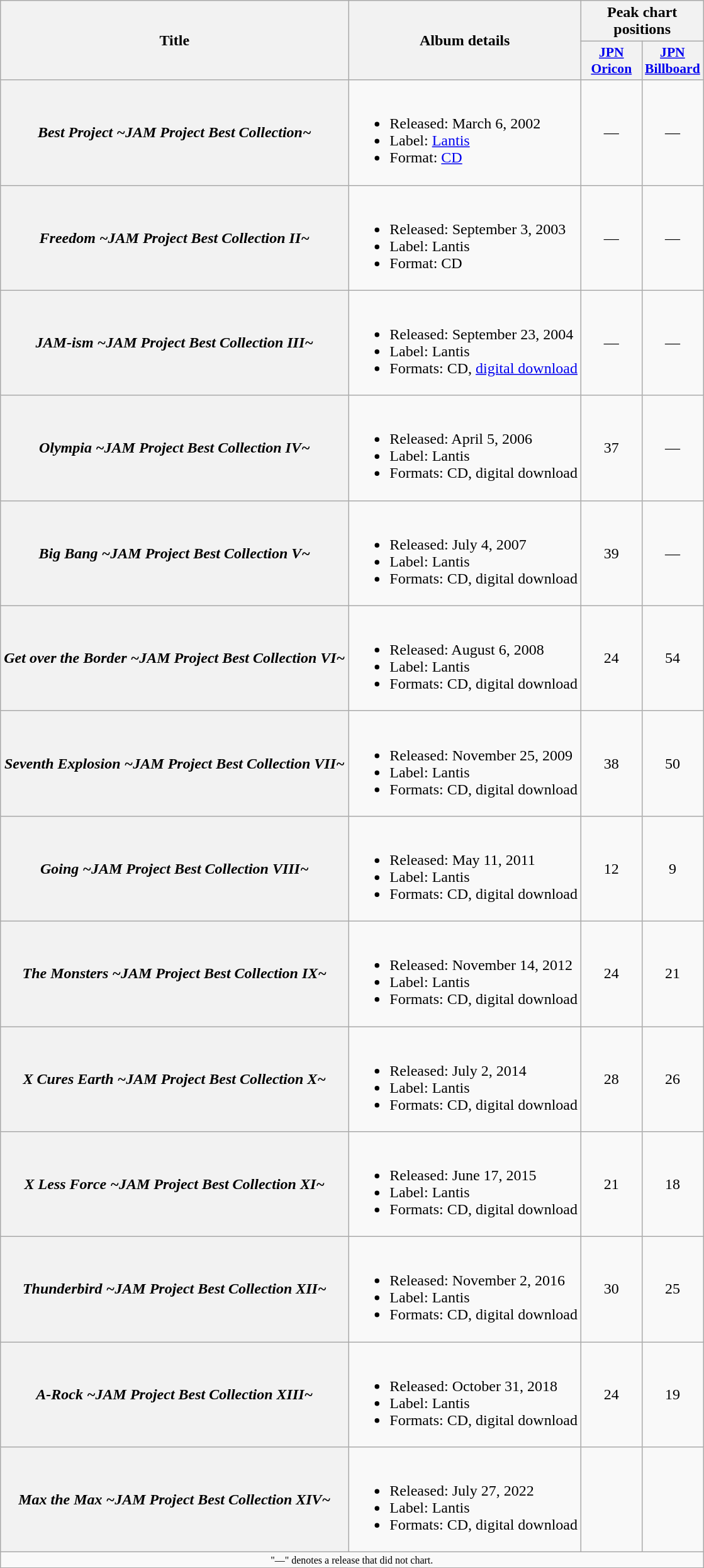<table class="wikitable plainrowheaders">
<tr>
<th scope="col" rowspan="2">Title</th>
<th scope="col" rowspan="2">Album details</th>
<th scope="col" colspan="2">Peak chart positions</th>
</tr>
<tr>
<th scope="col" style="width:4em;font-size:90%"><a href='#'>JPN<br>Oricon</a><br></th>
<th scope="col" style="width:4em;font-size:90%"><a href='#'>JPN<br>Billboard</a></th>
</tr>
<tr>
<th scope="row"><em>Best Project ~JAM Project Best Collection~</em></th>
<td><br><ul><li>Released: March 6, 2002</li><li>Label: <a href='#'>Lantis</a></li><li>Format: <a href='#'>CD</a></li></ul></td>
<td align="center">—</td>
<td align="center">—</td>
</tr>
<tr>
<th scope="row"><em>Freedom ~JAM Project Best Collection II~</em></th>
<td><br><ul><li>Released: September 3, 2003</li><li>Label: Lantis</li><li>Format: CD</li></ul></td>
<td align="center">—</td>
<td align="center">—</td>
</tr>
<tr>
<th scope="row"><em>JAM-ism ~JAM Project Best Collection III~</em></th>
<td><br><ul><li>Released: September 23, 2004</li><li>Label: Lantis</li><li>Formats: CD, <a href='#'>digital download</a></li></ul></td>
<td align="center">—</td>
<td align="center">—</td>
</tr>
<tr>
<th scope="row"><em>Olympia ~JAM Project Best Collection IV~</em></th>
<td><br><ul><li>Released: April 5, 2006</li><li>Label: Lantis</li><li>Formats: CD, digital download</li></ul></td>
<td align="center">37</td>
<td align="center">—</td>
</tr>
<tr>
<th scope="row"><em>Big Bang ~JAM Project Best Collection V~</em></th>
<td><br><ul><li>Released: July 4, 2007</li><li>Label: Lantis</li><li>Formats: CD, digital download</li></ul></td>
<td align="center">39</td>
<td align="center">—</td>
</tr>
<tr>
<th scope="row"><em>Get over the Border ~JAM Project Best Collection VI~</em></th>
<td><br><ul><li>Released: August 6, 2008</li><li>Label: Lantis</li><li>Formats: CD, digital download</li></ul></td>
<td align="center">24</td>
<td align="center">54</td>
</tr>
<tr>
<th scope="row"><em>Seventh Explosion ~JAM Project Best Collection VII~</em></th>
<td><br><ul><li>Released: November 25, 2009</li><li>Label: Lantis</li><li>Formats: CD, digital download</li></ul></td>
<td align="center">38</td>
<td align="center">50</td>
</tr>
<tr>
<th scope="row"><em>Going ~JAM Project Best Collection VIII~</em></th>
<td><br><ul><li>Released: May 11, 2011</li><li>Label: Lantis</li><li>Formats: CD, digital download</li></ul></td>
<td align="center">12</td>
<td align="center">9</td>
</tr>
<tr>
<th scope="row"><em>The Monsters ~JAM Project Best Collection IX~</em></th>
<td><br><ul><li>Released: November 14, 2012</li><li>Label: Lantis</li><li>Formats: CD, digital download</li></ul></td>
<td align="center">24</td>
<td align="center">21</td>
</tr>
<tr>
<th scope="row"><em>X Cures Earth ~JAM Project Best Collection X~</em></th>
<td><br><ul><li>Released: July 2, 2014</li><li>Label: Lantis</li><li>Formats: CD, digital download</li></ul></td>
<td align="center">28</td>
<td align="center">26</td>
</tr>
<tr>
<th scope="row"><em>X Less Force ~JAM Project Best Collection XI~</em></th>
<td><br><ul><li>Released: June 17, 2015</li><li>Label: Lantis</li><li>Formats: CD, digital download</li></ul></td>
<td align="center">21</td>
<td align="center">18</td>
</tr>
<tr>
<th scope="row"><em>Thunderbird ~JAM Project Best Collection XII~</em></th>
<td><br><ul><li>Released: November 2, 2016</li><li>Label: Lantis</li><li>Formats: CD, digital download</li></ul></td>
<td align="center">30</td>
<td align="center">25</td>
</tr>
<tr>
<th scope="row"><em>A-Rock ~JAM Project Best Collection XIII~</em></th>
<td><br><ul><li>Released: October 31, 2018</li><li>Label: Lantis</li><li>Formats: CD, digital download</li></ul></td>
<td align="center">24</td>
<td align="center">19</td>
</tr>
<tr>
<th scope="row"><em>Max the Max ~JAM Project Best Collection XIV~</em></th>
<td><br><ul><li>Released: July 27, 2022</li><li>Label: Lantis</li><li>Formats: CD, digital download</li></ul></td>
<td align="center"></td>
<td align="center"></td>
</tr>
<tr>
<td colspan="4" style="text-align:center; font-size:8pt;">"—" denotes a release that did not chart.</td>
</tr>
</table>
